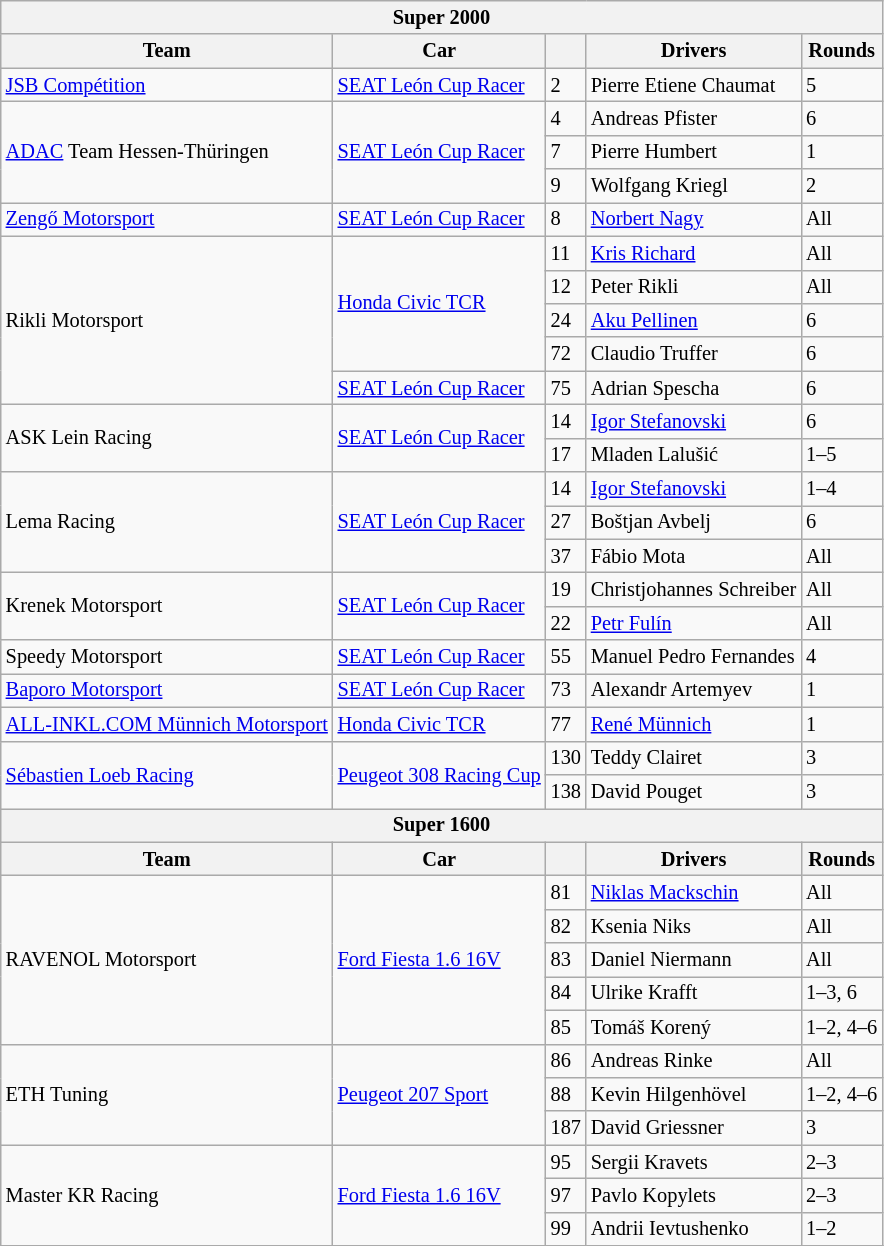<table class="wikitable" style="font-size: 85%">
<tr>
<th colspan=6>Super 2000</th>
</tr>
<tr>
<th>Team</th>
<th>Car</th>
<th></th>
<th>Drivers</th>
<th>Rounds</th>
</tr>
<tr>
<td> <a href='#'>JSB Compétition</a></td>
<td><a href='#'>SEAT León Cup Racer</a></td>
<td>2</td>
<td> Pierre Etiene Chaumat</td>
<td>5</td>
</tr>
<tr>
<td rowspan=3> <a href='#'>ADAC</a> Team Hessen-Thüringen</td>
<td rowspan=3><a href='#'>SEAT León Cup Racer</a></td>
<td>4</td>
<td> Andreas Pfister</td>
<td>6</td>
</tr>
<tr>
<td>7</td>
<td> Pierre Humbert</td>
<td>1</td>
</tr>
<tr>
<td>9</td>
<td> Wolfgang Kriegl</td>
<td>2</td>
</tr>
<tr>
<td> <a href='#'>Zengő Motorsport</a></td>
<td><a href='#'>SEAT León Cup Racer</a></td>
<td>8</td>
<td> <a href='#'>Norbert Nagy</a></td>
<td>All</td>
</tr>
<tr>
<td rowspan=5> Rikli Motorsport</td>
<td rowspan=4><a href='#'>Honda Civic TCR</a></td>
<td>11</td>
<td> <a href='#'>Kris Richard</a></td>
<td>All</td>
</tr>
<tr>
<td>12</td>
<td> Peter Rikli</td>
<td>All</td>
</tr>
<tr>
<td>24</td>
<td> <a href='#'>Aku Pellinen</a></td>
<td>6</td>
</tr>
<tr>
<td>72</td>
<td> Claudio Truffer</td>
<td>6</td>
</tr>
<tr>
<td><a href='#'>SEAT León Cup Racer</a></td>
<td>75</td>
<td> Adrian Spescha</td>
<td>6</td>
</tr>
<tr>
<td rowspan=2> ASK Lein Racing</td>
<td rowspan=2><a href='#'>SEAT León Cup Racer</a></td>
<td>14</td>
<td> <a href='#'>Igor Stefanovski</a></td>
<td>6</td>
</tr>
<tr>
<td>17</td>
<td> Mladen Lalušić</td>
<td>1–5</td>
</tr>
<tr>
<td rowspan=3> Lema Racing</td>
<td rowspan=3><a href='#'>SEAT León Cup Racer</a></td>
<td>14</td>
<td> <a href='#'>Igor Stefanovski</a></td>
<td>1–4</td>
</tr>
<tr>
<td>27</td>
<td> Boštjan Avbelj</td>
<td>6</td>
</tr>
<tr>
<td>37</td>
<td> Fábio Mota</td>
<td>All</td>
</tr>
<tr>
<td rowspan=2> Krenek Motorsport</td>
<td rowspan=2><a href='#'>SEAT León Cup Racer</a></td>
<td>19</td>
<td> Christjohannes Schreiber</td>
<td>All</td>
</tr>
<tr>
<td>22</td>
<td> <a href='#'>Petr Fulín</a></td>
<td>All</td>
</tr>
<tr>
<td> Speedy Motorsport</td>
<td><a href='#'>SEAT León Cup Racer</a></td>
<td>55</td>
<td> Manuel Pedro Fernandes</td>
<td>4</td>
</tr>
<tr>
<td> <a href='#'>Baporo Motorsport</a></td>
<td><a href='#'>SEAT León Cup Racer</a></td>
<td>73</td>
<td> Alexandr Artemyev</td>
<td>1</td>
</tr>
<tr>
<td> <a href='#'>ALL-INKL.COM Münnich Motorsport</a></td>
<td><a href='#'>Honda Civic TCR</a></td>
<td>77</td>
<td> <a href='#'>René Münnich</a></td>
<td>1</td>
</tr>
<tr>
<td rowspan=2> <a href='#'>Sébastien Loeb Racing</a></td>
<td rowspan=2><a href='#'>Peugeot 308 Racing Cup</a></td>
<td>130</td>
<td> Teddy Clairet</td>
<td>3</td>
</tr>
<tr>
<td>138</td>
<td> David Pouget</td>
<td>3</td>
</tr>
<tr>
<th colspan=6>Super 1600</th>
</tr>
<tr>
<th>Team</th>
<th>Car</th>
<th></th>
<th>Drivers</th>
<th>Rounds</th>
</tr>
<tr>
<td rowspan=5> RAVENOL Motorsport</td>
<td rowspan=5><a href='#'>Ford Fiesta 1.6 16V</a></td>
<td>81</td>
<td> <a href='#'>Niklas Mackschin</a></td>
<td>All</td>
</tr>
<tr>
<td>82</td>
<td> Ksenia Niks</td>
<td>All</td>
</tr>
<tr>
<td>83</td>
<td> Daniel Niermann</td>
<td>All</td>
</tr>
<tr>
<td>84</td>
<td> Ulrike Krafft</td>
<td>1–3, 6</td>
</tr>
<tr>
<td>85</td>
<td> Tomáš Korený</td>
<td>1–2, 4–6</td>
</tr>
<tr>
<td rowspan=3> ETH Tuning</td>
<td rowspan=3><a href='#'>Peugeot 207 Sport</a></td>
<td>86</td>
<td> Andreas Rinke</td>
<td>All</td>
</tr>
<tr>
<td>88</td>
<td> Kevin Hilgenhövel</td>
<td>1–2, 4–6</td>
</tr>
<tr>
<td>187</td>
<td> David Griessner</td>
<td>3</td>
</tr>
<tr>
<td rowspan=3> Master KR Racing</td>
<td rowspan=3><a href='#'>Ford Fiesta 1.6 16V</a></td>
<td>95</td>
<td> Sergii Kravets</td>
<td>2–3</td>
</tr>
<tr>
<td>97</td>
<td> Pavlo Kopylets</td>
<td>2–3</td>
</tr>
<tr>
<td>99</td>
<td> Andrii Ievtushenko</td>
<td>1–2</td>
</tr>
<tr>
</tr>
</table>
